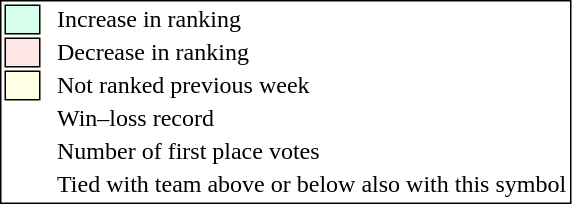<table style="border:1px solid black;">
<tr>
<td style="background:#D8FFEB; width:20px; border:1px solid black;"></td>
<td> </td>
<td>Increase in ranking</td>
</tr>
<tr>
<td style="background:#FFE6E6; width:20px; border:1px solid black;"></td>
<td> </td>
<td>Decrease in ranking</td>
</tr>
<tr>
<td style="background:#FFFFE6; width:20px; border:1px solid black;"></td>
<td> </td>
<td>Not ranked previous week</td>
</tr>
<tr>
<td></td>
<td> </td>
<td>Win–loss record</td>
</tr>
<tr>
<td></td>
<td> </td>
<td>Number of first place votes</td>
</tr>
<tr>
<td></td>
<td></td>
<td>Tied with team above or below also with this symbol</td>
</tr>
</table>
